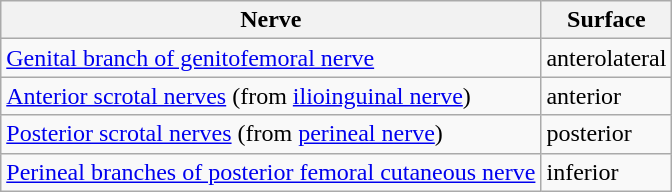<table class="wikitable sortable">
<tr>
<th>Nerve</th>
<th>Surface</th>
</tr>
<tr>
<td><a href='#'>Genital branch of genitofemoral nerve</a></td>
<td>anterolateral</td>
</tr>
<tr>
<td><a href='#'>Anterior scrotal nerves</a> (from <a href='#'>ilioinguinal nerve</a>)</td>
<td>anterior</td>
</tr>
<tr>
<td><a href='#'>Posterior scrotal nerves</a> (from <a href='#'>perineal nerve</a>)</td>
<td>posterior</td>
</tr>
<tr>
<td><a href='#'>Perineal branches of posterior femoral cutaneous nerve</a></td>
<td>inferior</td>
</tr>
</table>
